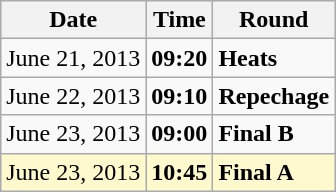<table class="wikitable">
<tr>
<th>Date</th>
<th>Time</th>
<th>Round</th>
</tr>
<tr>
<td>June 21, 2013</td>
<td><strong>09:20</strong></td>
<td><strong>Heats</strong></td>
</tr>
<tr>
<td>June 22, 2013</td>
<td><strong>09:10</strong></td>
<td><strong>Repechage</strong></td>
</tr>
<tr>
<td>June 23, 2013</td>
<td><strong>09:00</strong></td>
<td><strong>Final B</strong></td>
</tr>
<tr style=background:lemonchiffon>
<td>June 23, 2013</td>
<td><strong>10:45</strong></td>
<td><strong>Final A</strong></td>
</tr>
</table>
